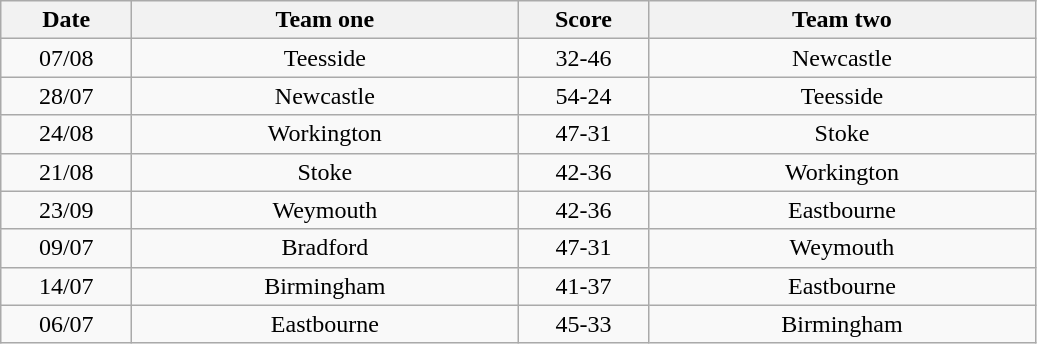<table class="wikitable" style="text-align: center">
<tr>
<th width=80>Date</th>
<th width=250>Team one</th>
<th width=80>Score</th>
<th width=250>Team two</th>
</tr>
<tr>
<td>07/08</td>
<td>Teesside</td>
<td>32-46</td>
<td>Newcastle</td>
</tr>
<tr>
<td>28/07</td>
<td>Newcastle</td>
<td>54-24</td>
<td>Teesside</td>
</tr>
<tr>
<td>24/08</td>
<td>Workington</td>
<td>47-31</td>
<td>Stoke</td>
</tr>
<tr>
<td>21/08</td>
<td>Stoke</td>
<td>42-36</td>
<td>Workington</td>
</tr>
<tr>
<td>23/09</td>
<td>Weymouth</td>
<td>42-36</td>
<td>Eastbourne</td>
</tr>
<tr>
<td>09/07</td>
<td>Bradford</td>
<td>47-31</td>
<td>Weymouth</td>
</tr>
<tr>
<td>14/07</td>
<td>Birmingham</td>
<td>41-37</td>
<td>Eastbourne</td>
</tr>
<tr>
<td>06/07</td>
<td>Eastbourne</td>
<td>45-33</td>
<td>Birmingham</td>
</tr>
</table>
